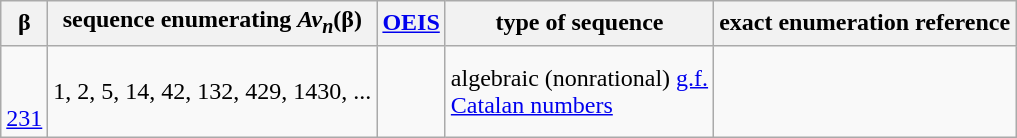<table class="wikitable" style="text-align:left;" border="1" cell-padding="2">
<tr>
<th>β</th>
<th>sequence enumerating <em>Av<sub>n</sub></em>(β)</th>
<th><a href='#'>OEIS</a></th>
<th>type of sequence</th>
<th>exact enumeration reference</th>
</tr>
<tr>
<td><br> <br>
<a href='#'>231</a></td>
<td>1, 2, 5, 14, 42, 132, 429, 1430, ...</td>
<td></td>
<td>algebraic (nonrational) <a href='#'>g.f.</a> <br> <a href='#'>Catalan numbers</a></td>
<td> <br> </td>
</tr>
</table>
